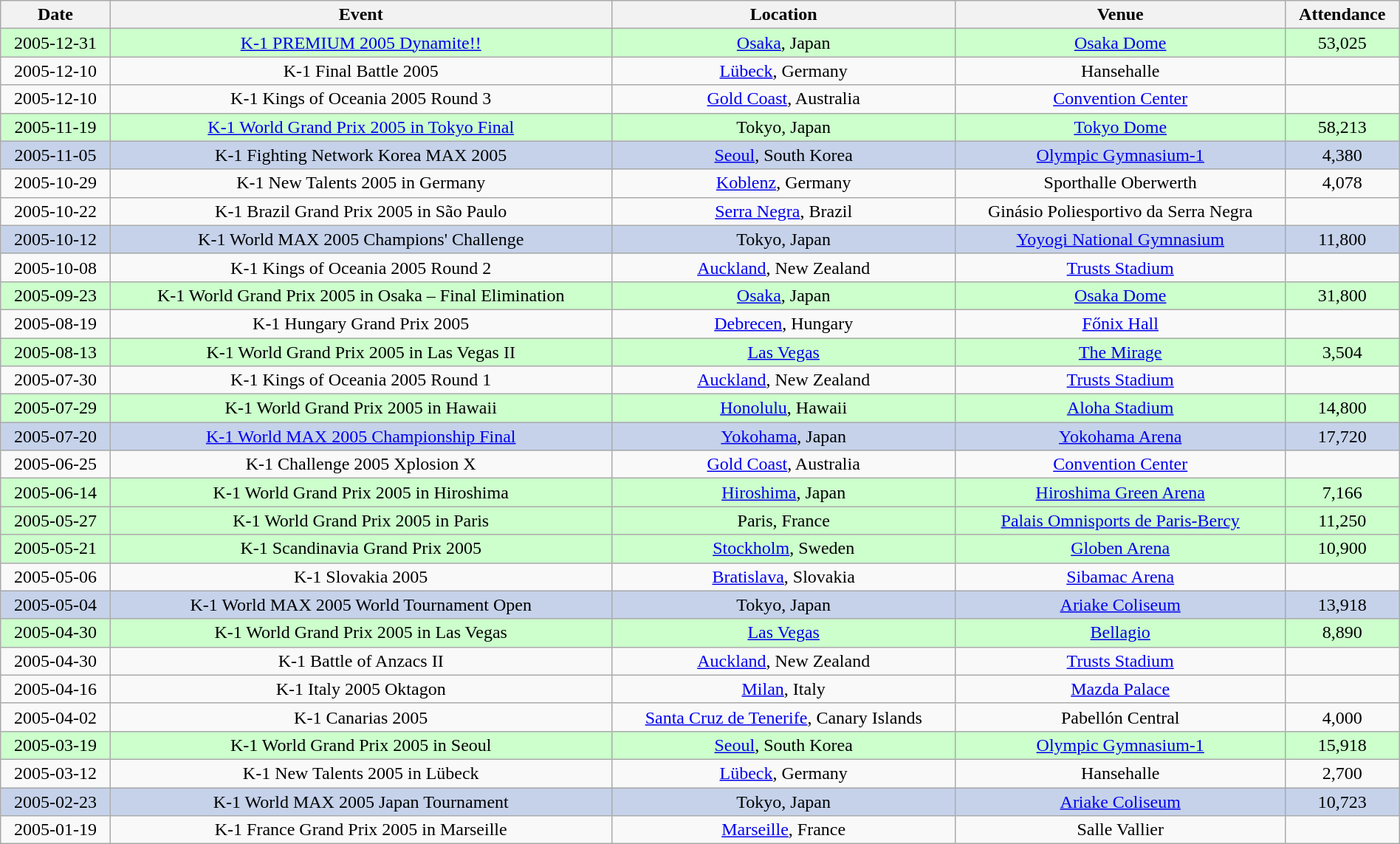<table class="wikitable" style="width:100%; text-align:center">
<tr>
<th>Date</th>
<th>Event</th>
<th>Location</th>
<th>Venue</th>
<th>Attendance</th>
</tr>
<tr style="background:#CCFFCC">
<td>2005-12-31</td>
<td><a href='#'>K-1 PREMIUM 2005 Dynamite!!</a></td>
<td> <a href='#'>Osaka</a>, Japan</td>
<td><a href='#'>Osaka Dome</a></td>
<td>53,025</td>
</tr>
<tr>
<td>2005-12-10</td>
<td>K-1 Final Battle 2005</td>
<td> <a href='#'>Lübeck</a>, Germany</td>
<td>Hansehalle</td>
<td></td>
</tr>
<tr>
<td>2005-12-10</td>
<td>K-1 Kings of Oceania 2005 Round 3</td>
<td> <a href='#'>Gold Coast</a>, Australia</td>
<td><a href='#'>Convention Center</a></td>
<td></td>
</tr>
<tr style="background:#CCFFCC">
<td>2005-11-19</td>
<td><a href='#'>K-1 World Grand Prix 2005 in Tokyo Final</a></td>
<td> Tokyo, Japan</td>
<td><a href='#'>Tokyo Dome</a></td>
<td>58,213</td>
</tr>
<tr style="background:#C5D2EA">
<td>2005-11-05</td>
<td>K-1 Fighting Network Korea MAX 2005</td>
<td> <a href='#'>Seoul</a>, South Korea</td>
<td><a href='#'>Olympic Gymnasium-1</a></td>
<td>4,380</td>
</tr>
<tr>
<td>2005-10-29</td>
<td>K-1 New Talents 2005 in Germany</td>
<td> <a href='#'>Koblenz</a>, Germany</td>
<td>Sporthalle Oberwerth</td>
<td>4,078</td>
</tr>
<tr>
<td>2005-10-22</td>
<td>K-1 Brazil Grand Prix 2005 in São Paulo</td>
<td> <a href='#'>Serra Negra</a>, Brazil</td>
<td>Ginásio Poliesportivo da Serra Negra</td>
<td></td>
</tr>
<tr style="background:#C5D2EA">
<td>2005-10-12</td>
<td>K-1 World MAX 2005 Champions' Challenge</td>
<td> Tokyo, Japan</td>
<td><a href='#'>Yoyogi National Gymnasium</a></td>
<td>11,800</td>
</tr>
<tr>
<td>2005-10-08</td>
<td>K-1 Kings of Oceania 2005 Round 2</td>
<td> <a href='#'>Auckland</a>, New Zealand</td>
<td><a href='#'>Trusts Stadium</a></td>
<td></td>
</tr>
<tr style="background:#CCFFCC">
<td>2005-09-23</td>
<td>K-1 World Grand Prix 2005 in Osaka – Final Elimination</td>
<td> <a href='#'>Osaka</a>, Japan</td>
<td><a href='#'>Osaka Dome</a></td>
<td>31,800</td>
</tr>
<tr>
<td>2005-08-19</td>
<td>K-1 Hungary Grand Prix 2005</td>
<td> <a href='#'>Debrecen</a>, Hungary</td>
<td><a href='#'>Főnix Hall</a></td>
<td></td>
</tr>
<tr style="background:#CCFFCC">
<td>2005-08-13</td>
<td>K-1 World Grand Prix 2005 in Las Vegas II</td>
<td> <a href='#'>Las Vegas</a></td>
<td><a href='#'>The Mirage</a></td>
<td>3,504</td>
</tr>
<tr>
<td>2005-07-30</td>
<td>K-1 Kings of Oceania 2005 Round 1</td>
<td> <a href='#'>Auckland</a>, New Zealand</td>
<td><a href='#'>Trusts Stadium</a></td>
<td></td>
</tr>
<tr style="background:#CCFFCC">
<td>2005-07-29</td>
<td>K-1 World Grand Prix 2005 in Hawaii</td>
<td> <a href='#'>Honolulu</a>, Hawaii</td>
<td><a href='#'>Aloha Stadium</a></td>
<td>14,800</td>
</tr>
<tr style="background:#C5D2EA">
<td>2005-07-20</td>
<td><a href='#'>K-1 World MAX 2005 Championship Final</a></td>
<td> <a href='#'>Yokohama</a>, Japan</td>
<td><a href='#'>Yokohama Arena</a></td>
<td>17,720</td>
</tr>
<tr>
<td>2005-06-25</td>
<td>K-1 Challenge 2005 Xplosion X</td>
<td> <a href='#'>Gold Coast</a>, Australia</td>
<td><a href='#'>Convention Center</a></td>
<td></td>
</tr>
<tr style="background:#CCFFCC">
<td>2005-06-14</td>
<td>K-1 World Grand Prix 2005 in Hiroshima</td>
<td> <a href='#'>Hiroshima</a>, Japan</td>
<td><a href='#'>Hiroshima Green Arena</a></td>
<td>7,166</td>
</tr>
<tr style="background:#CCFFCC">
<td>2005-05-27</td>
<td>K-1 World Grand Prix 2005 in Paris</td>
<td> Paris, France</td>
<td><a href='#'>Palais Omnisports de Paris-Bercy</a></td>
<td>11,250</td>
</tr>
<tr style="background:#CCFFCC">
<td>2005-05-21</td>
<td>K-1 Scandinavia Grand Prix 2005</td>
<td> <a href='#'>Stockholm</a>, Sweden</td>
<td><a href='#'>Globen Arena</a></td>
<td>10,900</td>
</tr>
<tr>
<td>2005-05-06</td>
<td>K-1 Slovakia 2005</td>
<td> <a href='#'>Bratislava</a>, Slovakia</td>
<td><a href='#'>Sibamac Arena</a></td>
<td></td>
</tr>
<tr style="background:#C5D2EA">
<td>2005-05-04</td>
<td>K-1 World MAX 2005 World Tournament Open</td>
<td> Tokyo, Japan</td>
<td><a href='#'>Ariake Coliseum</a></td>
<td>13,918</td>
</tr>
<tr style="background:#CCFFCC">
<td>2005-04-30</td>
<td>K-1 World Grand Prix 2005 in Las Vegas</td>
<td> <a href='#'>Las Vegas</a></td>
<td><a href='#'>Bellagio</a></td>
<td>8,890</td>
</tr>
<tr>
<td>2005-04-30</td>
<td>K-1 Battle of Anzacs II</td>
<td> <a href='#'>Auckland</a>, New Zealand</td>
<td><a href='#'>Trusts Stadium</a></td>
<td></td>
</tr>
<tr>
<td>2005-04-16</td>
<td>K-1 Italy 2005 Oktagon</td>
<td> <a href='#'>Milan</a>, Italy</td>
<td><a href='#'>Mazda Palace</a></td>
<td></td>
</tr>
<tr>
<td>2005-04-02</td>
<td>K-1 Canarias 2005</td>
<td> <a href='#'>Santa Cruz de Tenerife</a>, Canary Islands</td>
<td>Pabellón Central</td>
<td>4,000</td>
</tr>
<tr style="background:#CCFFCC">
<td>2005-03-19</td>
<td>K-1 World Grand Prix 2005 in Seoul</td>
<td> <a href='#'>Seoul</a>, South Korea</td>
<td><a href='#'>Olympic Gymnasium-1</a></td>
<td>15,918</td>
</tr>
<tr>
<td>2005-03-12</td>
<td>K-1 New Talents 2005 in Lübeck</td>
<td> <a href='#'>Lübeck</a>, Germany</td>
<td>Hansehalle</td>
<td>2,700</td>
</tr>
<tr style="background:#C5D2EA">
<td>2005-02-23</td>
<td>K-1 World MAX 2005 Japan Tournament</td>
<td> Tokyo, Japan</td>
<td><a href='#'>Ariake Coliseum</a></td>
<td>10,723</td>
</tr>
<tr>
<td>2005-01-19</td>
<td>K-1 France Grand Prix 2005 in Marseille</td>
<td> <a href='#'>Marseille</a>, France</td>
<td>Salle Vallier</td>
<td></td>
</tr>
</table>
